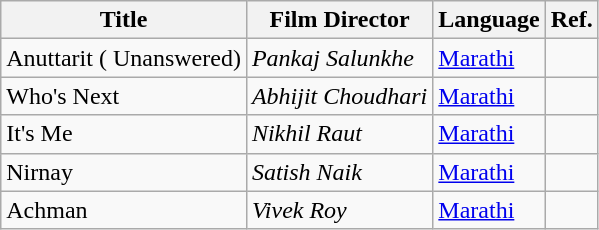<table class="wikitable">
<tr>
<th>Title</th>
<th>Film Director</th>
<th>Language</th>
<th>Ref.</th>
</tr>
<tr>
<td>Anuttarit ( Unanswered)</td>
<td><em>Pankaj Salunkhe</em></td>
<td><a href='#'>Marathi</a></td>
<td></td>
</tr>
<tr>
<td>Who's Next</td>
<td><em>Abhijit Choudhari</em></td>
<td><a href='#'>Marathi</a></td>
<td></td>
</tr>
<tr>
<td>It's Me</td>
<td><em>Nikhil Raut</em></td>
<td><a href='#'>Marathi</a></td>
<td></td>
</tr>
<tr>
<td>Nirnay</td>
<td><em>Satish Naik</em></td>
<td><a href='#'>Marathi</a></td>
<td></td>
</tr>
<tr>
<td>Achman</td>
<td><em>Vivek Roy</em></td>
<td><a href='#'>Marathi</a></td>
<td></td>
</tr>
</table>
